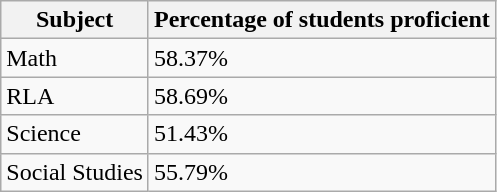<table class="wikitable">
<tr>
<th>Subject</th>
<th>Percentage of students proficient</th>
</tr>
<tr valign="top">
<td>Math</td>
<td>58.37%</td>
</tr>
<tr valign="top">
<td>RLA</td>
<td>58.69%</td>
</tr>
<tr valign="top">
<td>Science</td>
<td>51.43%</td>
</tr>
<tr valign="top">
<td>Social Studies</td>
<td>55.79%</td>
</tr>
</table>
